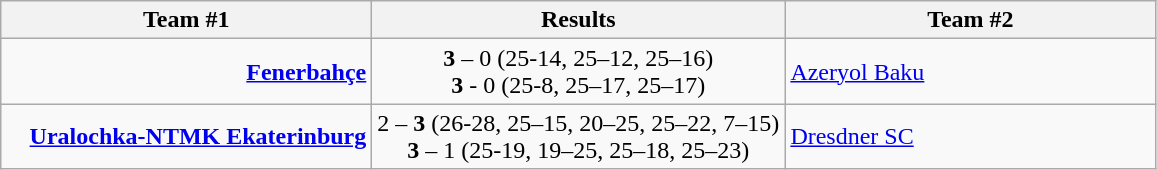<table class="wikitable" style="border-collapse: collapse;">
<tr>
<th align="right" width="240">Team #1</th>
<th>  Results  </th>
<th align="left" width="240">Team #2</th>
</tr>
<tr>
<td align="right"><strong><a href='#'>Fenerbahçe</a></strong> </td>
<td align="center"><strong>3</strong> – 0 (25-14, 25–12, 25–16) <br> <strong>3</strong> - 0 (25-8, 25–17, 25–17)</td>
<td> <a href='#'>Azeryol Baku</a></td>
</tr>
<tr>
<td align="right"><strong><a href='#'>Uralochka-NTMK Ekaterinburg</a></strong> </td>
<td align="center">2 – <strong>3</strong> (26-28, 25–15, 20–25, 25–22, 7–15) <br> <strong>3</strong> – 1 (25-19, 19–25, 25–18, 25–23)</td>
<td> <a href='#'>Dresdner SC</a></td>
</tr>
</table>
